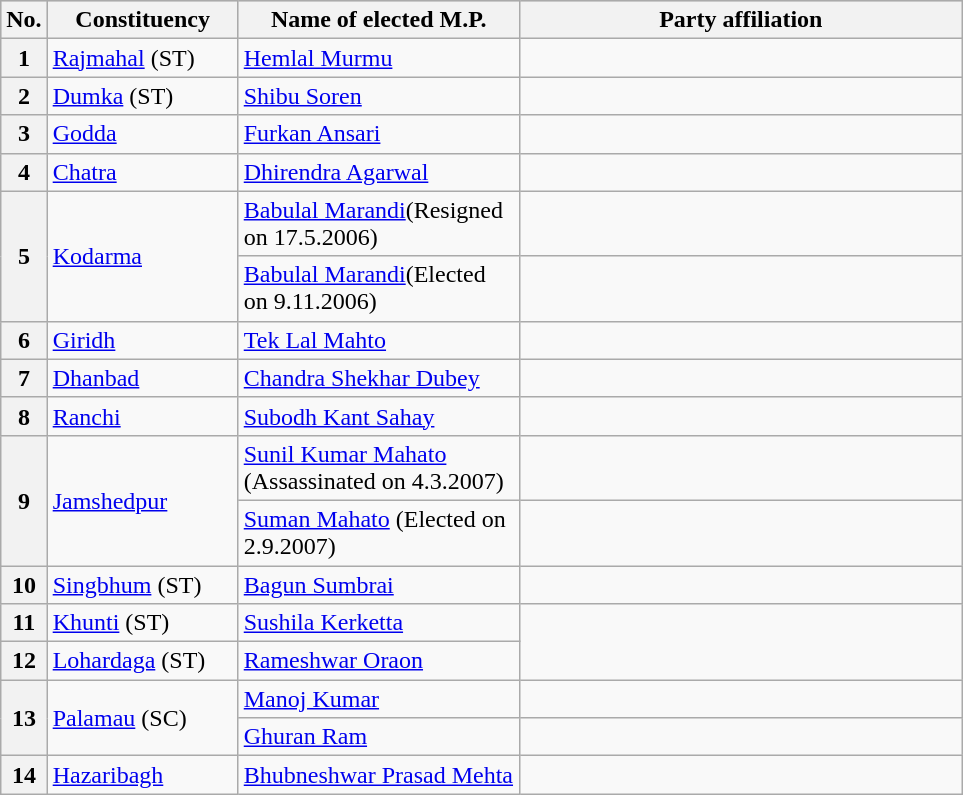<table class="wikitable">
<tr style="background:#ccc; text-align:center;">
<th>No.</th>
<th style="width:120px">Constituency</th>
<th style="width:180px">Name of elected M.P.</th>
<th colspan="2" style="width:18em">Party affiliation</th>
</tr>
<tr>
<th>1</th>
<td><a href='#'>Rajmahal</a> (ST)</td>
<td><a href='#'>Hemlal Murmu</a></td>
<td></td>
</tr>
<tr>
<th>2</th>
<td><a href='#'>Dumka</a> (ST)</td>
<td><a href='#'>Shibu Soren</a></td>
</tr>
<tr>
<th>3</th>
<td><a href='#'>Godda</a></td>
<td><a href='#'>Furkan Ansari</a></td>
<td></td>
</tr>
<tr>
<th>4</th>
<td><a href='#'>Chatra</a></td>
<td><a href='#'>Dhirendra Agarwal</a></td>
<td></td>
</tr>
<tr>
<th rowspan="2">5</th>
<td rowspan="2"><a href='#'>Kodarma</a></td>
<td><a href='#'>Babulal Marandi</a>(Resigned on 17.5.2006)</td>
<td></td>
</tr>
<tr>
<td><a href='#'>Babulal Marandi</a>(Elected on 9.11.2006)</td>
<td></td>
</tr>
<tr>
<th>6</th>
<td><a href='#'>Giridh</a></td>
<td><a href='#'>Tek Lal Mahto</a></td>
<td></td>
</tr>
<tr>
<th>7</th>
<td><a href='#'>Dhanbad</a></td>
<td><a href='#'>Chandra Shekhar Dubey</a></td>
<td></td>
</tr>
<tr>
<th>8</th>
<td><a href='#'>Ranchi</a></td>
<td><a href='#'>Subodh Kant Sahay</a></td>
</tr>
<tr>
<th rowspan="2">9</th>
<td rowspan="2"><a href='#'>Jamshedpur</a></td>
<td><a href='#'>Sunil Kumar Mahato</a> (Assassinated on 4.3.2007)</td>
<td></td>
</tr>
<tr>
<td><a href='#'>Suman Mahato</a> (Elected on 2.9.2007)</td>
</tr>
<tr>
<th>10</th>
<td><a href='#'>Singbhum</a> (ST)</td>
<td><a href='#'>Bagun Sumbrai</a></td>
<td></td>
</tr>
<tr>
<th>11</th>
<td><a href='#'>Khunti</a> (ST)</td>
<td><a href='#'>Sushila Kerketta</a></td>
</tr>
<tr>
<th>12</th>
<td><a href='#'>Lohardaga</a> (ST)</td>
<td><a href='#'>Rameshwar Oraon</a></td>
</tr>
<tr>
<th rowspan="2">13</th>
<td rowspan="2"><a href='#'>Palamau</a> (SC)</td>
<td><a href='#'>Manoj Kumar</a></td>
<td></td>
</tr>
<tr>
<td><a href='#'>Ghuran Ram</a></td>
</tr>
<tr>
<th>14</th>
<td><a href='#'>Hazaribagh</a></td>
<td><a href='#'>Bhubneshwar Prasad Mehta</a></td>
<td></td>
</tr>
</table>
